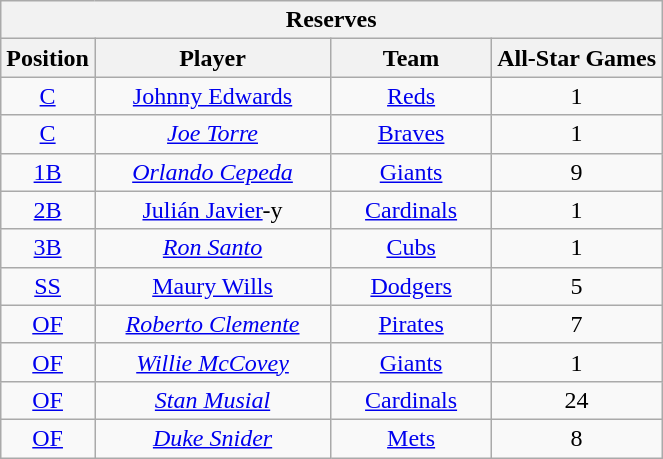<table class="wikitable" style="font-size: 100%; text-align:right;">
<tr>
<th colspan="4">Reserves</th>
</tr>
<tr>
<th>Position</th>
<th width="150">Player</th>
<th width="100">Team</th>
<th>All-Star Games</th>
</tr>
<tr>
<td align="center"><a href='#'>C</a></td>
<td align="center"><a href='#'>Johnny Edwards</a></td>
<td align="center"><a href='#'>Reds</a></td>
<td align="center">1</td>
</tr>
<tr>
<td align="center"><a href='#'>C</a></td>
<td align="center"><em><a href='#'>Joe Torre</a></em></td>
<td align="center"><a href='#'>Braves</a></td>
<td align="center">1</td>
</tr>
<tr>
<td align="center"><a href='#'>1B</a></td>
<td align="center"><em><a href='#'>Orlando Cepeda</a></em></td>
<td align="center"><a href='#'>Giants</a></td>
<td align="center">9</td>
</tr>
<tr>
<td align="center"><a href='#'>2B</a></td>
<td align="center"><a href='#'>Julián Javier</a>-y</td>
<td align="center"><a href='#'>Cardinals</a></td>
<td align="center">1</td>
</tr>
<tr>
<td align="center"><a href='#'>3B</a></td>
<td align="center"><em><a href='#'>Ron Santo</a></em></td>
<td align="center"><a href='#'>Cubs</a></td>
<td align="center">1</td>
</tr>
<tr>
<td align="center"><a href='#'>SS</a></td>
<td align="center"><a href='#'>Maury Wills</a></td>
<td align="center"><a href='#'>Dodgers</a></td>
<td align="center">5</td>
</tr>
<tr>
<td align="center"><a href='#'>OF</a></td>
<td align="center"><em><a href='#'>Roberto Clemente</a></em></td>
<td align="center"><a href='#'>Pirates</a></td>
<td align="center">7</td>
</tr>
<tr>
<td align="center"><a href='#'>OF</a></td>
<td align="center"><em><a href='#'>Willie McCovey</a></em></td>
<td align="center"><a href='#'>Giants</a></td>
<td align="center">1</td>
</tr>
<tr>
<td align="center"><a href='#'>OF</a></td>
<td align="center"><em><a href='#'>Stan Musial</a></em></td>
<td align="center"><a href='#'>Cardinals</a></td>
<td align="center">24</td>
</tr>
<tr>
<td align="center"><a href='#'>OF</a></td>
<td align="center"><em><a href='#'>Duke Snider</a></em></td>
<td align="center"><a href='#'>Mets</a></td>
<td align="center">8</td>
</tr>
</table>
